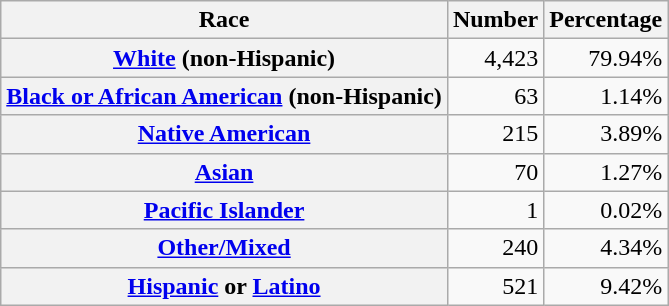<table class="wikitable" style="text-align:right">
<tr>
<th scope="col">Race</th>
<th scope="col">Number</th>
<th scope="col">Percentage</th>
</tr>
<tr>
<th scope="row"><a href='#'>White</a> (non-Hispanic)</th>
<td>4,423</td>
<td>79.94%</td>
</tr>
<tr>
<th scope="row"><a href='#'>Black or African American</a> (non-Hispanic)</th>
<td>63</td>
<td>1.14%</td>
</tr>
<tr>
<th scope="row"><a href='#'>Native American</a></th>
<td>215</td>
<td>3.89%</td>
</tr>
<tr>
<th scope="row"><a href='#'>Asian</a></th>
<td>70</td>
<td>1.27%</td>
</tr>
<tr>
<th scope="row"><a href='#'>Pacific Islander</a></th>
<td>1</td>
<td>0.02%</td>
</tr>
<tr>
<th scope="row"><a href='#'>Other/Mixed</a></th>
<td>240</td>
<td>4.34%</td>
</tr>
<tr>
<th scope="row"><a href='#'>Hispanic</a> or <a href='#'>Latino</a></th>
<td>521</td>
<td>9.42%</td>
</tr>
</table>
